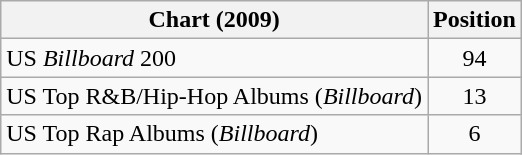<table class="wikitable sortable">
<tr>
<th>Chart (2009)</th>
<th>Position</th>
</tr>
<tr>
<td>US <em>Billboard</em> 200</td>
<td style="text-align:center;">94</td>
</tr>
<tr>
<td>US Top R&B/Hip-Hop Albums (<em>Billboard</em>)</td>
<td style="text-align:center;">13</td>
</tr>
<tr>
<td>US Top Rap Albums (<em>Billboard</em>)</td>
<td style="text-align:center;">6</td>
</tr>
</table>
